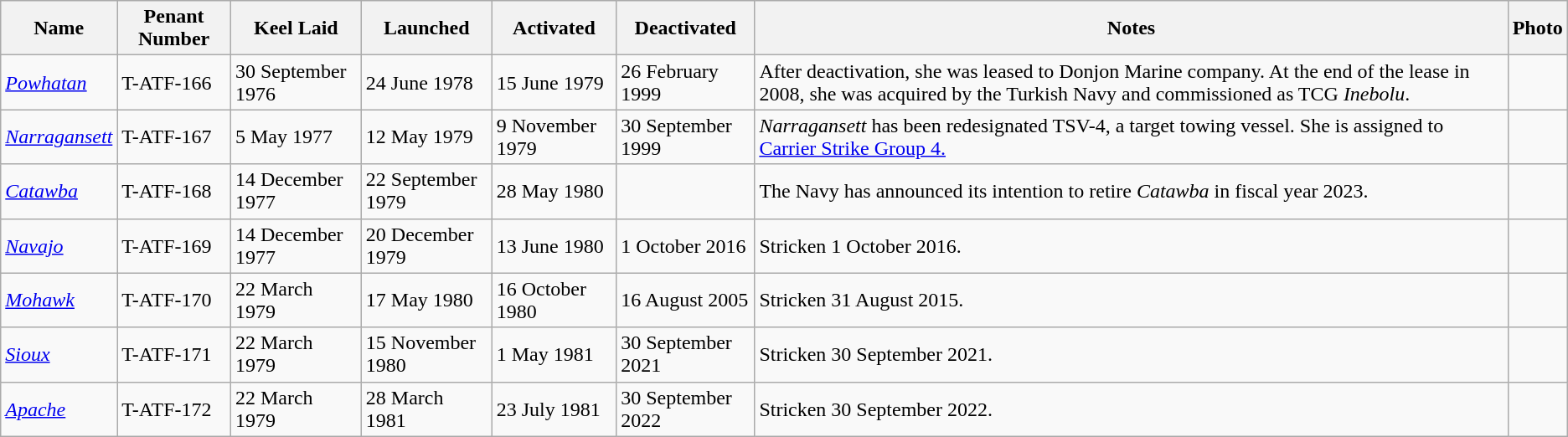<table class="wikitable zebra">
<tr>
<th>Name</th>
<th>Penant Number</th>
<th>Keel Laid</th>
<th>Launched</th>
<th>Activated</th>
<th>Deactivated</th>
<th>Notes</th>
<th>Photo</th>
</tr>
<tr>
<td><em><a href='#'>Powhatan</a></em></td>
<td>T-ATF-166</td>
<td>30  September 1976</td>
<td>24 June 1978</td>
<td>15 June 1979</td>
<td>26 February 1999</td>
<td>After deactivation, she was leased to Donjon Marine company.  At the end of the lease in 2008, she was acquired by the Turkish Navy and commissioned as TCG <em>Inebolu</em>.</td>
<td></td>
</tr>
<tr>
<td><em><a href='#'>Narragansett</a></em></td>
<td>T-ATF-167</td>
<td>5 May 1977</td>
<td>12 May 1979</td>
<td>9  November 1979</td>
<td>30 September 1999</td>
<td><em>Narragansett</em> has been redesignated TSV-4, a target towing vessel.  She is assigned to <a href='#'>Carrier Strike Group 4.</a></td>
<td></td>
</tr>
<tr>
<td><em><a href='#'>Catawba</a></em> </td>
<td>T-ATF-168</td>
<td>14  December 1977</td>
<td>22 September 1979</td>
<td>28 May 1980</td>
<td></td>
<td>The Navy has announced its intention to retire <em>Catawba</em> in fiscal year 2023.</td>
<td></td>
</tr>
<tr>
<td><em><a href='#'>Navajo</a></em> </td>
<td>T-ATF-169</td>
<td>14 December 1977</td>
<td>20 December 1979</td>
<td>13 June 1980</td>
<td>1 October 2016</td>
<td>Stricken 1 October 2016.</td>
<td></td>
</tr>
<tr>
<td><em><a href='#'>Mohawk</a></em> </td>
<td>T-ATF-170</td>
<td>22 March 1979</td>
<td>17 May 1980</td>
<td>16 October 1980</td>
<td>16 August 2005</td>
<td>Stricken 31 August 2015.</td>
<td></td>
</tr>
<tr>
<td><em><a href='#'>Sioux</a></em> </td>
<td>T-ATF-171</td>
<td>22 March 1979</td>
<td>15 November 1980</td>
<td>1 May 1981</td>
<td>30 September 2021</td>
<td>Stricken 30 September 2021.</td>
<td></td>
</tr>
<tr>
<td><em><a href='#'>Apache</a></em> </td>
<td>T-ATF-172</td>
<td>22 March 1979</td>
<td>28 March 1981</td>
<td>23 July 1981</td>
<td>30 September 2022</td>
<td>Stricken 30 September 2022.</td>
<td></td>
</tr>
</table>
